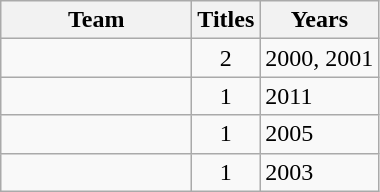<table class="wikitable sortable" style="text-align:center ">
<tr>
<th width=120px>Team</th>
<th>Titles</th>
<th>Years</th>
</tr>
<tr>
<td style=><em></em></td>
<td>2</td>
<td align=left>2000, 2001</td>
</tr>
<tr>
<td style=><em></em></td>
<td>1</td>
<td align=left>2011</td>
</tr>
<tr>
<td style=><em></em></td>
<td>1</td>
<td align=left>2005</td>
</tr>
<tr>
<td style=><em></em></td>
<td>1</td>
<td align=left>2003</td>
</tr>
</table>
